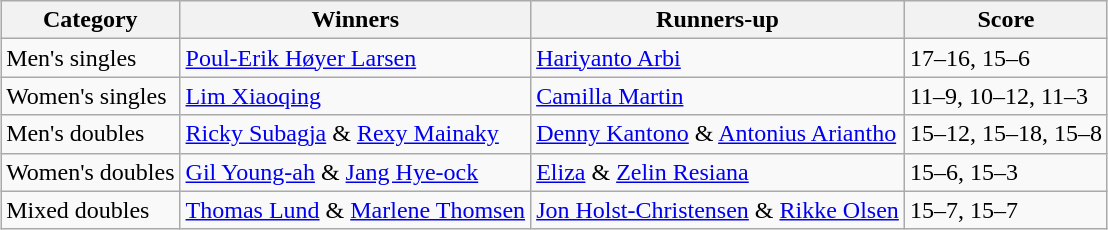<table class=wikitable style="margin:auto;">
<tr>
<th>Category</th>
<th>Winners</th>
<th>Runners-up</th>
<th>Score</th>
</tr>
<tr>
<td>Men's singles</td>
<td> <a href='#'>Poul-Erik Høyer Larsen</a></td>
<td> <a href='#'>Hariyanto Arbi</a></td>
<td>17–16, 15–6</td>
</tr>
<tr>
<td>Women's singles</td>
<td> <a href='#'>Lim Xiaoqing</a></td>
<td> <a href='#'>Camilla Martin</a></td>
<td>11–9, 10–12, 11–3</td>
</tr>
<tr>
<td>Men's doubles</td>
<td> <a href='#'>Ricky Subagja</a> & <a href='#'>Rexy Mainaky</a></td>
<td> <a href='#'>Denny Kantono</a> & <a href='#'>Antonius Ariantho</a></td>
<td>15–12, 15–18, 15–8</td>
</tr>
<tr>
<td>Women's doubles</td>
<td> <a href='#'>Gil Young-ah</a> & <a href='#'>Jang Hye-ock</a></td>
<td>  <a href='#'>Eliza</a> & <a href='#'>Zelin Resiana</a></td>
<td>15–6, 15–3</td>
</tr>
<tr>
<td>Mixed doubles</td>
<td> <a href='#'>Thomas Lund</a> & <a href='#'>Marlene Thomsen</a></td>
<td> <a href='#'>Jon Holst-Christensen</a> & <a href='#'>Rikke Olsen</a></td>
<td>15–7, 15–7</td>
</tr>
</table>
